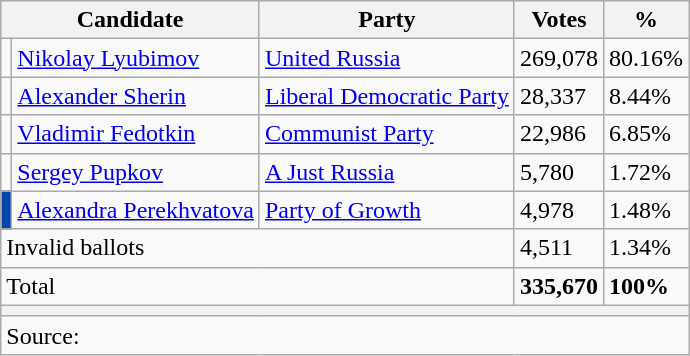<table class="wikitable sortable" style="text-align:left; margin-bottom:0;">
<tr>
<th colspan=2>Candidate</th>
<th>Party</th>
<th>Votes</th>
<th>%</th>
</tr>
<tr>
<td bgcolor=></td>
<td><a href='#'>Nikolay Lyubimov</a></td>
<td><a href='#'>United Russia</a></td>
<td>269,078</td>
<td>80.16%</td>
</tr>
<tr>
<td bgcolor=></td>
<td><a href='#'>Alexander Sherin</a></td>
<td><a href='#'>Liberal Democratic Party</a></td>
<td>28,337</td>
<td>8.44%</td>
</tr>
<tr>
<td bgcolor=></td>
<td><a href='#'>Vladimir Fedotkin</a></td>
<td><a href='#'>Communist Party</a></td>
<td>22,986</td>
<td>6.85%</td>
</tr>
<tr>
<td bgcolor=></td>
<td><a href='#'>Sergey Pupkov</a></td>
<td><a href='#'>A Just Russia</a></td>
<td>5,780</td>
<td>1.72%</td>
</tr>
<tr>
<td bgcolor=#0047AB></td>
<td><a href='#'>Alexandra Perekhvatova</a></td>
<td><a href='#'>Party of Growth</a></td>
<td>4,978</td>
<td>1.48%</td>
</tr>
<tr>
<td colspan=3>Invalid ballots</td>
<td>4,511</td>
<td>1.34%</td>
</tr>
<tr>
<td colspan=3>Total</td>
<td><strong>335,670</strong></td>
<td><strong>100%</strong></td>
</tr>
<tr>
<th colspan=5></th>
</tr>
<tr>
<td colspan=5>Source:</td>
</tr>
</table>
